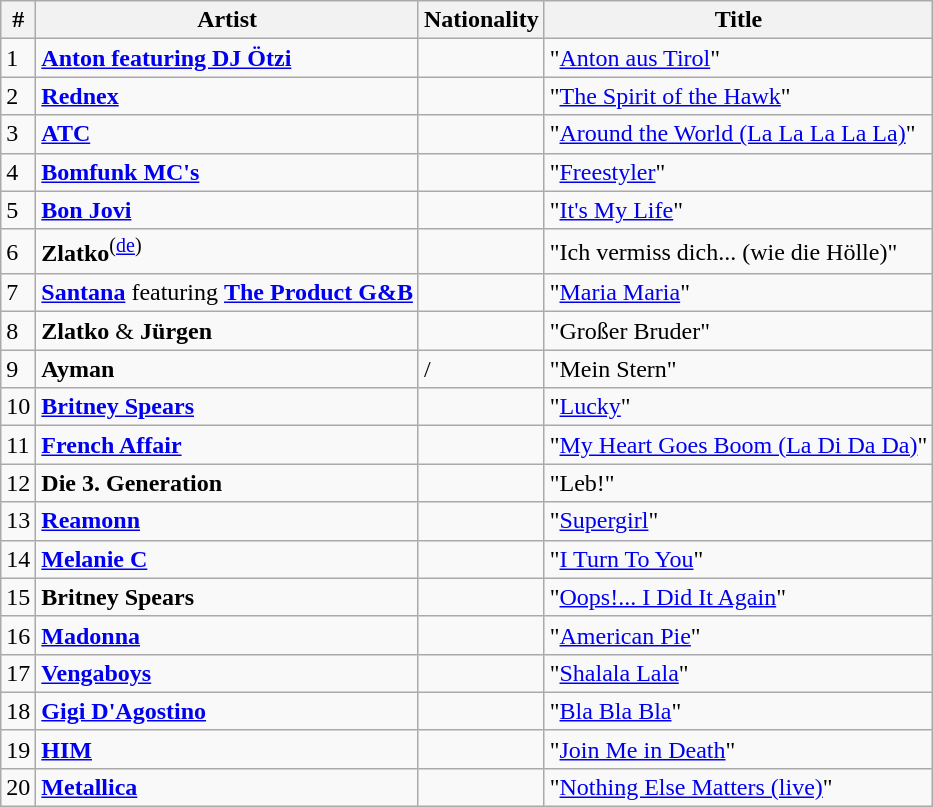<table class="wikitable sortable">
<tr>
<th>#</th>
<th>Artist</th>
<th>Nationality</th>
<th>Title</th>
</tr>
<tr>
<td>1</td>
<td><strong><a href='#'>Anton featuring DJ Ötzi</a></strong></td>
<td></td>
<td>"<a href='#'>Anton aus Tirol</a>"</td>
</tr>
<tr>
<td>2</td>
<td><strong><a href='#'>Rednex</a></strong></td>
<td></td>
<td>"<a href='#'>The Spirit of the Hawk</a>"</td>
</tr>
<tr>
<td>3</td>
<td><strong><a href='#'>ATC</a></strong></td>
<td>  </td>
<td>"<a href='#'>Around the World (La La La La La)</a>"</td>
</tr>
<tr>
<td>4</td>
<td><strong><a href='#'>Bomfunk MC's</a></strong></td>
<td> </td>
<td>"<a href='#'>Freestyler</a>"</td>
</tr>
<tr>
<td>5</td>
<td><strong><a href='#'>Bon Jovi</a></strong></td>
<td></td>
<td>"<a href='#'>It's My Life</a>"</td>
</tr>
<tr>
<td>6</td>
<td><strong>Zlatko</strong><sup>(<a href='#'>de</a>)</sup></td>
<td></td>
<td>"Ich vermiss dich... (wie die Hölle)"</td>
</tr>
<tr>
<td>7</td>
<td><strong><a href='#'>Santana</a></strong> featuring <strong><a href='#'>The Product G&B</a></strong></td>
<td></td>
<td>"<a href='#'>Maria Maria</a>"</td>
</tr>
<tr>
<td>8</td>
<td><strong>Zlatko</strong> & <strong>Jürgen</strong></td>
<td></td>
<td>"Großer Bruder"</td>
</tr>
<tr>
<td>9</td>
<td><strong>Ayman</strong></td>
<td>/</td>
<td>"Mein Stern"</td>
</tr>
<tr>
<td>10</td>
<td><strong><a href='#'>Britney Spears</a></strong></td>
<td></td>
<td>"<a href='#'>Lucky</a>"</td>
</tr>
<tr>
<td>11</td>
<td><strong><a href='#'>French Affair</a></strong></td>
<td></td>
<td>"<a href='#'>My Heart Goes Boom (La Di Da Da)</a>"</td>
</tr>
<tr>
<td>12</td>
<td><strong>Die 3. Generation</strong></td>
<td></td>
<td>"Leb!"</td>
</tr>
<tr>
<td>13</td>
<td><strong><a href='#'>Reamonn</a></strong></td>
<td></td>
<td>"<a href='#'>Supergirl</a>"</td>
</tr>
<tr>
<td>14</td>
<td><strong><a href='#'>Melanie C</a></strong></td>
<td></td>
<td>"<a href='#'>I Turn To You</a>"</td>
</tr>
<tr>
<td>15</td>
<td><strong>Britney Spears</strong></td>
<td></td>
<td>"<a href='#'>Oops!... I Did It Again</a>"</td>
</tr>
<tr>
<td>16</td>
<td><strong><a href='#'>Madonna</a></strong></td>
<td></td>
<td>"<a href='#'>American Pie</a>"</td>
</tr>
<tr>
<td>17</td>
<td><strong><a href='#'>Vengaboys</a></strong></td>
<td></td>
<td>"<a href='#'>Shalala Lala</a>"</td>
</tr>
<tr>
<td>18</td>
<td><strong><a href='#'>Gigi D'Agostino</a></strong></td>
<td></td>
<td>"<a href='#'>Bla Bla Bla</a>"</td>
</tr>
<tr>
<td>19</td>
<td><strong><a href='#'>HIM</a></strong></td>
<td></td>
<td>"<a href='#'>Join Me in Death</a>"</td>
</tr>
<tr>
<td>20</td>
<td><strong><a href='#'>Metallica</a></strong></td>
<td></td>
<td>"<a href='#'>Nothing Else Matters (live)</a>"</td>
</tr>
</table>
